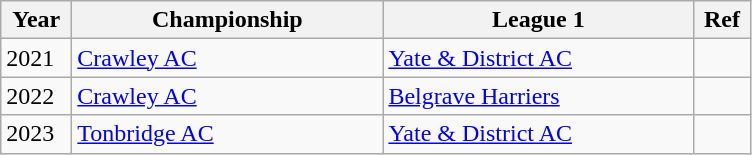<table class="wikitable">
<tr>
<th width=40>Year</th>
<th width=200>Championship</th>
<th width=200>League 1</th>
<th width=30>Ref</th>
</tr>
<tr>
<td>2021</td>
<td><a href='#'>Crawley AC</a></td>
<td><a href='#'>Yate & District AC</a></td>
<td></td>
</tr>
<tr>
<td>2022</td>
<td><a href='#'>Crawley AC</a></td>
<td><a href='#'>Belgrave Harriers</a></td>
<td></td>
</tr>
<tr>
<td>2023</td>
<td><a href='#'>Tonbridge AC</a></td>
<td><a href='#'>Yate & District AC</a></td>
<td></td>
</tr>
</table>
